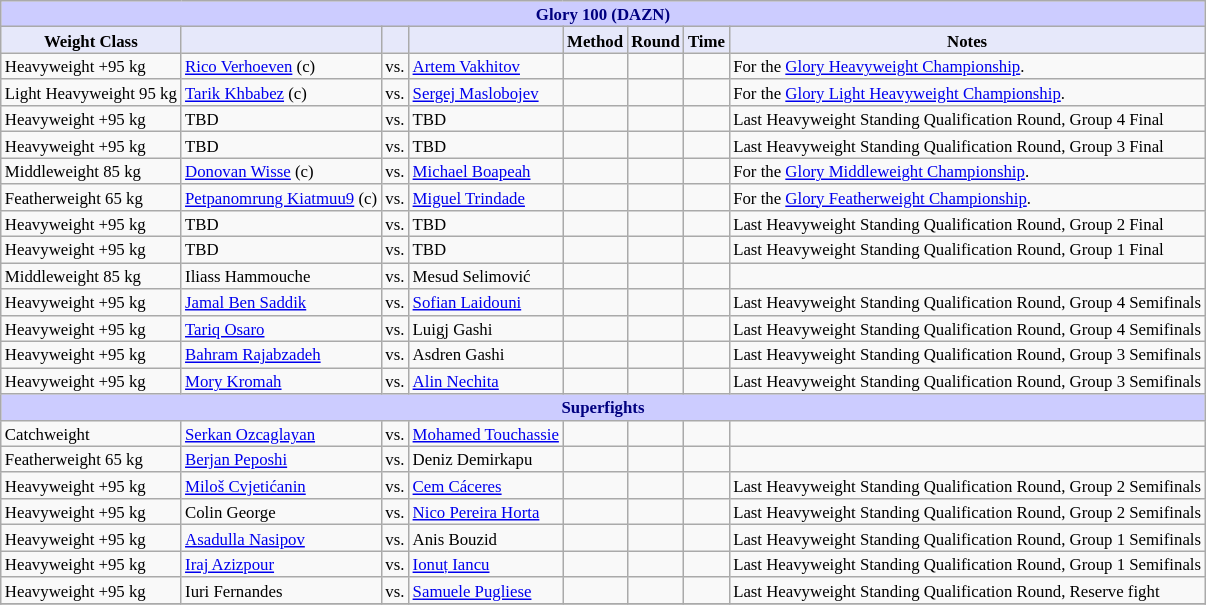<table class="wikitable" style="font-size: 70%;">
<tr>
<th colspan="8" style="background-color: #ccf; color: #000080; text-align: center;"><strong>Glory 100 (DAZN)</strong></th>
</tr>
<tr>
<th colspan="1" style="background-color: #E6E8FA; color: #000000; text-align: center;">Weight Class</th>
<th colspan="1" style="background-color: #E6E8FA; color: #000000; text-align: center;"></th>
<th colspan="1" style="background-color: #E6E8FA; color: #000000; text-align: center;"></th>
<th colspan="1" style="background-color: #E6E8FA; color: #000000; text-align: center;"></th>
<th colspan="1" style="background-color: #E6E8FA; color: #000000; text-align: center;">Method</th>
<th colspan="1" style="background-color: #E6E8FA; color: #000000; text-align: center;">Round</th>
<th colspan="1" style="background-color: #E6E8FA; color: #000000; text-align: center;">Time</th>
<th colspan="1" style="background-color: #E6E8FA; color: #000000; text-align: center;">Notes</th>
</tr>
<tr>
<td>Heavyweight +95 kg</td>
<td> <a href='#'>Rico Verhoeven</a> (c)</td>
<td align=center>vs.</td>
<td> <a href='#'>Artem Vakhitov</a></td>
<td></td>
<td align=center></td>
<td align=center></td>
<td>For the <a href='#'>Glory Heavyweight Championship</a>.</td>
</tr>
<tr>
<td>Light Heavyweight 95 kg</td>
<td> <a href='#'>Tarik Khbabez</a> (c)</td>
<td align=center>vs.</td>
<td> <a href='#'>Sergej Maslobojev</a></td>
<td></td>
<td align=center></td>
<td align=center></td>
<td>For the <a href='#'>Glory Light Heavyweight Championship</a>.</td>
</tr>
<tr>
<td>Heavyweight +95 kg</td>
<td> TBD</td>
<td align=center>vs.</td>
<td> TBD</td>
<td></td>
<td align=center></td>
<td align=center></td>
<td>Last Heavyweight Standing Qualification Round, Group 4 Final</td>
</tr>
<tr>
<td>Heavyweight +95 kg</td>
<td> TBD</td>
<td align=center>vs.</td>
<td> TBD</td>
<td></td>
<td align=center></td>
<td align=center></td>
<td>Last Heavyweight Standing Qualification Round, Group 3 Final</td>
</tr>
<tr>
<td>Middleweight 85 kg</td>
<td> <a href='#'>Donovan Wisse</a> (c)</td>
<td align=center>vs.</td>
<td> <a href='#'>Michael Boapeah</a></td>
<td></td>
<td align=center></td>
<td align=center></td>
<td>For the <a href='#'>Glory Middleweight Championship</a>.</td>
</tr>
<tr>
<td>Featherweight 65 kg</td>
<td> <a href='#'>Petpanomrung Kiatmuu9</a> (c)</td>
<td align=center>vs.</td>
<td> <a href='#'>Miguel Trindade</a></td>
<td></td>
<td align=center></td>
<td align=center></td>
<td>For the <a href='#'>Glory Featherweight Championship</a>.</td>
</tr>
<tr>
<td>Heavyweight +95 kg</td>
<td> TBD</td>
<td align=center>vs.</td>
<td> TBD</td>
<td></td>
<td align=center></td>
<td align=center></td>
<td>Last Heavyweight Standing Qualification Round, Group 2 Final</td>
</tr>
<tr>
<td>Heavyweight +95 kg</td>
<td> TBD</td>
<td align=center>vs.</td>
<td> TBD</td>
<td></td>
<td align=center></td>
<td align=center></td>
<td>Last Heavyweight Standing Qualification Round, Group 1 Final</td>
</tr>
<tr>
<td>Middleweight 85 kg</td>
<td> Iliass Hammouche</td>
<td align=center>vs.</td>
<td> Mesud Selimović</td>
<td></td>
<td align=center></td>
<td align=center></td>
<td></td>
</tr>
<tr>
<td>Heavyweight +95 kg</td>
<td> <a href='#'>Jamal Ben Saddik</a></td>
<td align=center>vs.</td>
<td> <a href='#'>Sofian Laidouni</a></td>
<td></td>
<td align=center></td>
<td align=center></td>
<td>Last Heavyweight Standing Qualification Round, Group 4 Semifinals</td>
</tr>
<tr>
<td>Heavyweight +95 kg</td>
<td> <a href='#'>Tariq Osaro</a></td>
<td align=center>vs.</td>
<td> Luigj Gashi</td>
<td></td>
<td align=center></td>
<td align=center></td>
<td>Last Heavyweight Standing Qualification Round, Group 4 Semifinals</td>
</tr>
<tr>
<td>Heavyweight +95 kg</td>
<td> <a href='#'>Bahram Rajabzadeh</a></td>
<td align=center>vs.</td>
<td> Asdren Gashi</td>
<td></td>
<td align=center></td>
<td align=center></td>
<td>Last Heavyweight Standing Qualification Round, Group 3 Semifinals</td>
</tr>
<tr>
<td>Heavyweight +95 kg</td>
<td> <a href='#'>Mory Kromah</a></td>
<td align=center>vs.</td>
<td> <a href='#'>Alin Nechita</a></td>
<td></td>
<td align=center></td>
<td align=center></td>
<td>Last Heavyweight Standing Qualification Round, Group 3 Semifinals</td>
</tr>
<tr>
<th colspan="8" style="background-color: #ccf; color: #000080; text-align: center;"><strong>Superfights</strong></th>
</tr>
<tr>
<td>Catchweight</td>
<td> <a href='#'>Serkan Ozcaglayan</a></td>
<td align=center>vs.</td>
<td> <a href='#'>Mohamed Touchassie</a></td>
<td></td>
<td align=center></td>
<td align=center></td>
<td></td>
</tr>
<tr>
<td>Featherweight 65 kg</td>
<td> <a href='#'>Berjan Peposhi</a></td>
<td align=center>vs.</td>
<td> Deniz Demirkapu</td>
<td></td>
<td align=center></td>
<td align=center></td>
<td></td>
</tr>
<tr>
<td>Heavyweight +95 kg</td>
<td> <a href='#'>Miloš Cvjetićanin</a></td>
<td align=center>vs.</td>
<td> <a href='#'>Cem Cáceres</a></td>
<td></td>
<td align=center></td>
<td align=center></td>
<td>Last Heavyweight Standing Qualification Round, Group 2 Semifinals</td>
</tr>
<tr>
<td>Heavyweight +95 kg</td>
<td> Colin George</td>
<td align=center>vs.</td>
<td> <a href='#'>Nico Pereira Horta</a></td>
<td></td>
<td align=center></td>
<td align=center></td>
<td>Last Heavyweight Standing Qualification Round, Group 2 Semifinals</td>
</tr>
<tr>
<td>Heavyweight +95 kg</td>
<td> <a href='#'>Asadulla Nasipov</a></td>
<td align=center>vs.</td>
<td> Anis Bouzid</td>
<td></td>
<td align=center></td>
<td align=center></td>
<td>Last Heavyweight Standing Qualification Round, Group 1 Semifinals</td>
</tr>
<tr>
<td>Heavyweight +95 kg</td>
<td> <a href='#'>Iraj Azizpour</a></td>
<td align=center>vs.</td>
<td> <a href='#'>Ionuț Iancu</a></td>
<td></td>
<td align=center></td>
<td align=center></td>
<td>Last Heavyweight Standing Qualification Round, Group 1 Semifinals</td>
</tr>
<tr>
<td>Heavyweight +95 kg</td>
<td> Iuri Fernandes</td>
<td align=center>vs.</td>
<td> <a href='#'>Samuele Pugliese</a></td>
<td></td>
<td align=center></td>
<td align=center></td>
<td>Last Heavyweight Standing Qualification Round, Reserve fight</td>
</tr>
<tr>
</tr>
</table>
